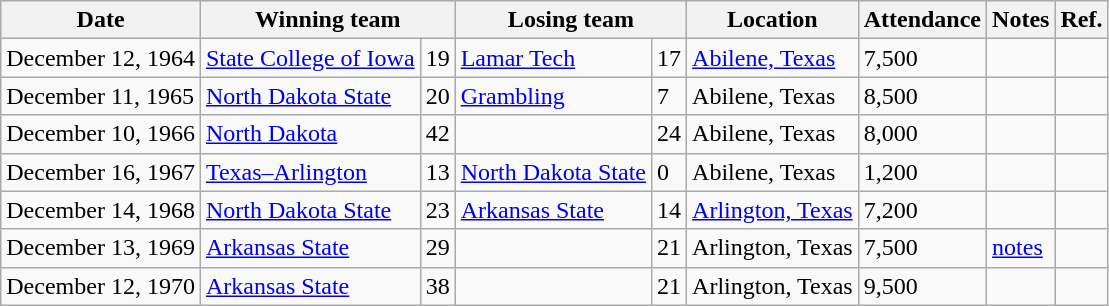<table class="wikitable">
<tr>
<th>Date</th>
<th colspan="2">Winning team</th>
<th colspan="2">Losing team</th>
<th>Location</th>
<th>Attendance</th>
<th>Notes</th>
<th>Ref.</th>
</tr>
<tr>
<td>December 12, 1964</td>
<td><a href='#'>State College of Iowa</a></td>
<td>19</td>
<td><a href='#'>Lamar Tech</a></td>
<td>17</td>
<td><a href='#'>Abilene, Texas</a></td>
<td>7,500</td>
<td></td>
<td></td>
</tr>
<tr>
<td>December 11, 1965</td>
<td><a href='#'>North Dakota State</a></td>
<td>20</td>
<td><a href='#'>Grambling</a></td>
<td>7</td>
<td>Abilene, Texas</td>
<td>8,500</td>
<td></td>
<td></td>
</tr>
<tr>
<td>December 10, 1966</td>
<td><a href='#'>North Dakota</a></td>
<td>42</td>
<td></td>
<td>24</td>
<td>Abilene, Texas</td>
<td>8,000</td>
<td></td>
<td></td>
</tr>
<tr>
<td>December 16, 1967</td>
<td><a href='#'>Texas–Arlington</a></td>
<td>13</td>
<td><a href='#'>North Dakota State</a></td>
<td>0</td>
<td>Abilene, Texas</td>
<td>1,200</td>
<td></td>
<td></td>
</tr>
<tr>
<td>December 14, 1968</td>
<td><a href='#'>North Dakota State</a></td>
<td>23</td>
<td><a href='#'>Arkansas State</a></td>
<td>14</td>
<td><a href='#'>Arlington, Texas</a></td>
<td>7,200</td>
<td></td>
<td></td>
</tr>
<tr>
<td>December 13, 1969</td>
<td><a href='#'>Arkansas State</a></td>
<td>29</td>
<td></td>
<td>21</td>
<td>Arlington, Texas</td>
<td>7,500</td>
<td><a href='#'>notes</a></td>
<td></td>
</tr>
<tr>
<td>December 12, 1970</td>
<td><a href='#'>Arkansas State</a></td>
<td>38</td>
<td></td>
<td>21</td>
<td>Arlington, Texas</td>
<td>9,500</td>
<td></td>
<td></td>
</tr>
</table>
